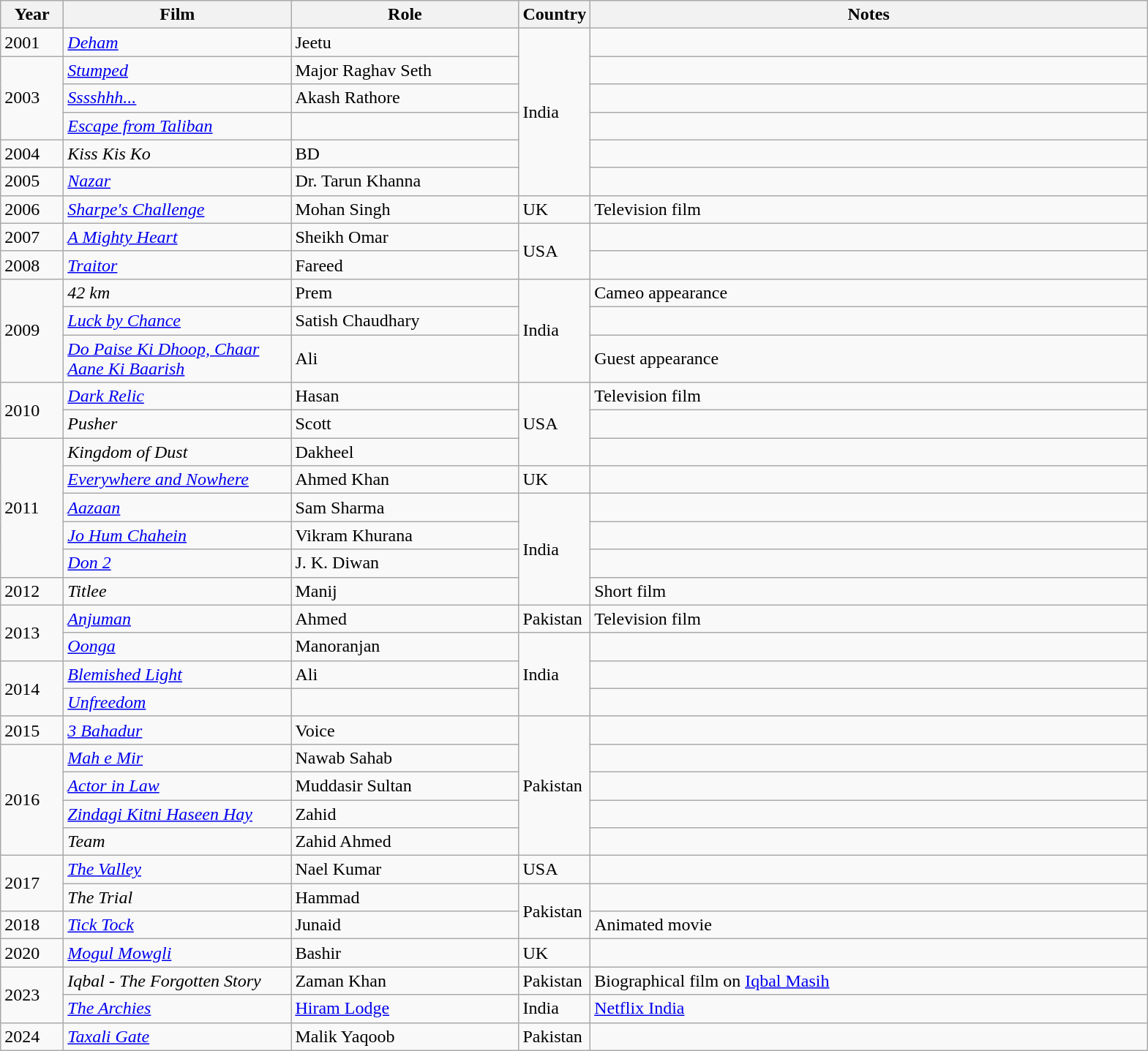<table class="wikitable sortable">
<tr>
<th style="width:50px;">Year</th>
<th style="width:200px;">Film</th>
<th style="width:200px;">Role</th>
<th>Country</th>
<th class="unsortable" style="width:500px;">Notes</th>
</tr>
<tr>
<td>2001</td>
<td><em><a href='#'>Deham</a></em></td>
<td>Jeetu</td>
<td rowspan="6">India</td>
<td></td>
</tr>
<tr>
<td rowspan="3">2003</td>
<td><em><a href='#'>Stumped</a></em></td>
<td>Major Raghav Seth</td>
<td></td>
</tr>
<tr>
<td><em><a href='#'>Sssshhh...</a></em></td>
<td>Akash Rathore</td>
<td></td>
</tr>
<tr>
<td><em><a href='#'>Escape from Taliban</a></em></td>
<td></td>
<td></td>
</tr>
<tr>
<td>2004</td>
<td><em>Kiss Kis Ko</em></td>
<td>BD</td>
<td></td>
</tr>
<tr>
<td>2005</td>
<td><em><a href='#'>Nazar</a></em></td>
<td>Dr. Tarun Khanna</td>
<td></td>
</tr>
<tr>
<td>2006</td>
<td><em><a href='#'>Sharpe's Challenge</a></em></td>
<td>Mohan Singh</td>
<td>UK</td>
<td>Television film</td>
</tr>
<tr>
<td>2007</td>
<td><em><a href='#'>A Mighty Heart</a></em></td>
<td>Sheikh Omar</td>
<td rowspan="2">USA</td>
<td></td>
</tr>
<tr>
<td>2008</td>
<td><em><a href='#'>Traitor</a></em></td>
<td>Fareed</td>
<td></td>
</tr>
<tr>
<td rowspan=3>2009</td>
<td><em>42 km</em></td>
<td>Prem</td>
<td rowspan="3">India</td>
<td>Cameo appearance</td>
</tr>
<tr>
<td><em><a href='#'>Luck by Chance</a></em></td>
<td>Satish Chaudhary</td>
<td></td>
</tr>
<tr>
<td><em><a href='#'>Do Paise Ki Dhoop, Chaar Aane Ki Baarish</a></em></td>
<td>Ali</td>
<td>Guest appearance</td>
</tr>
<tr>
<td rowspan=2>2010</td>
<td><em><a href='#'>Dark Relic</a></em></td>
<td>Hasan</td>
<td rowspan="3">USA</td>
<td>Television film</td>
</tr>
<tr>
<td><em>Pusher</em></td>
<td>Scott</td>
<td></td>
</tr>
<tr>
<td rowspan=5>2011</td>
<td><em>Kingdom of Dust</em></td>
<td>Dakheel</td>
<td></td>
</tr>
<tr>
<td><em><a href='#'>Everywhere and Nowhere</a></em></td>
<td>Ahmed Khan</td>
<td>UK</td>
<td></td>
</tr>
<tr>
<td><em><a href='#'>Aazaan</a></em></td>
<td>Sam Sharma</td>
<td rowspan="4">India</td>
<td></td>
</tr>
<tr>
<td><em><a href='#'>Jo Hum Chahein</a></em></td>
<td>Vikram Khurana</td>
<td></td>
</tr>
<tr>
<td><em><a href='#'>Don 2</a></em></td>
<td>J. K. Diwan</td>
<td></td>
</tr>
<tr>
<td>2012</td>
<td><em>Titlee</em></td>
<td>Manij</td>
<td>Short film</td>
</tr>
<tr>
<td rowspan=2>2013</td>
<td><em><a href='#'>Anjuman</a></em></td>
<td>Ahmed</td>
<td>Pakistan</td>
<td>Television film</td>
</tr>
<tr>
<td><em><a href='#'>Oonga</a></em></td>
<td>Manoranjan</td>
<td rowspan="3">India</td>
<td></td>
</tr>
<tr>
<td rowspan=2>2014</td>
<td><em><a href='#'>Blemished Light</a></em></td>
<td>Ali</td>
<td></td>
</tr>
<tr>
<td><em><a href='#'>Unfreedom</a></em></td>
<td></td>
<td></td>
</tr>
<tr>
<td>2015</td>
<td><em><a href='#'>3 Bahadur</a></em></td>
<td>Voice</td>
<td rowspan="5">Pakistan</td>
<td></td>
</tr>
<tr>
<td rowspan=4>2016</td>
<td><em><a href='#'>Mah e Mir</a></em></td>
<td>Nawab Sahab</td>
<td></td>
</tr>
<tr>
<td><em><a href='#'>Actor in Law</a></em></td>
<td>Muddasir Sultan</td>
<td></td>
</tr>
<tr>
<td><em><a href='#'>Zindagi Kitni Haseen Hay</a></em></td>
<td>Zahid</td>
<td></td>
</tr>
<tr>
<td><em>Team</em></td>
<td>Zahid Ahmed</td>
<td></td>
</tr>
<tr>
<td rowspan=2>2017</td>
<td><em><a href='#'>The Valley</a></em></td>
<td>Nael Kumar</td>
<td>USA</td>
<td></td>
</tr>
<tr>
<td><em>The Trial</em></td>
<td>Hammad</td>
<td rowspan="2">Pakistan</td>
<td></td>
</tr>
<tr>
<td>2018</td>
<td><em><a href='#'>Tick Tock</a></em></td>
<td>Junaid</td>
<td>Animated movie</td>
</tr>
<tr>
<td>2020</td>
<td><em><a href='#'>Mogul Mowgli</a></em></td>
<td>Bashir</td>
<td>UK</td>
<td></td>
</tr>
<tr>
<td rowspan="2">2023</td>
<td><em>Iqbal - The Forgotten Story</em></td>
<td>Zaman Khan</td>
<td>Pakistan</td>
<td>Biographical film on <a href='#'>Iqbal Masih</a></td>
</tr>
<tr>
<td><a href='#'><em>The Archies</em></a></td>
<td><a href='#'>Hiram Lodge</a></td>
<td>India</td>
<td><a href='#'>Netflix India</a></td>
</tr>
<tr>
<td>2024</td>
<td><em><a href='#'>Taxali Gate</a></em></td>
<td>Malik Yaqoob</td>
<td>Pakistan</td>
<td></td>
</tr>
</table>
